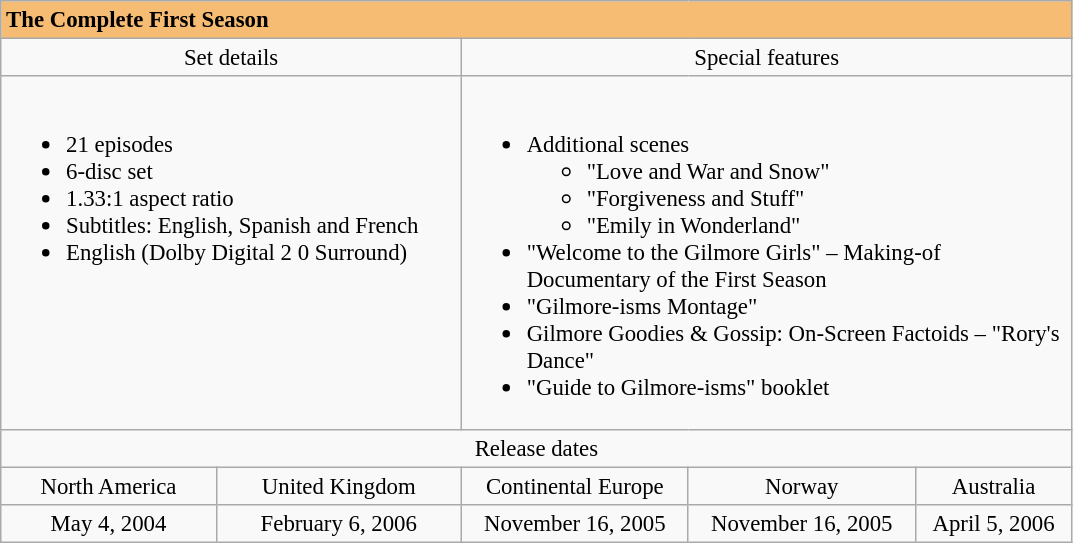<table class="wikitable" style="font-size: 95%;">
<tr style="background:#F6BC74 ">
<td colspan="5"><strong>The Complete First Season</strong></td>
</tr>
<tr style="text-align:center;">
<td style="width:300px;" colspan="2">Set details</td>
<td style="width:300px;" colspan="3">Special features</td>
</tr>
<tr valign="top">
<td colspan="2" style="text-align:left; width:300px;"><br><ul><li>21 episodes</li><li>6-disc set</li><li>1.33:1 aspect ratio</li><li>Subtitles: English, Spanish and French</li><li>English (Dolby Digital 2 0 Surround)</li></ul></td>
<td colspan="3" style="text-align:left; width:400px;"><br><ul><li>Additional scenes<ul><li>"Love and War and Snow"</li><li>"Forgiveness and Stuff"</li><li>"Emily in Wonderland"</li></ul></li><li>"Welcome to the Gilmore Girls" – Making-of Documentary of the First Season</li><li>"Gilmore-isms Montage"</li><li>Gilmore Goodies & Gossip: On-Screen Factoids – "Rory's Dance"</li><li>"Guide to Gilmore-isms" booklet</li></ul></td>
</tr>
<tr>
<td colspan="5" style="text-align:center;">Release dates</td>
</tr>
<tr style="text-align:center;">
<td>North America</td>
<td>United Kingdom</td>
<td>Continental Europe</td>
<td>Norway</td>
<td>Australia</td>
</tr>
<tr style="text-align:center;">
<td>May 4, 2004</td>
<td>February 6, 2006</td>
<td>November 16, 2005</td>
<td>November 16, 2005</td>
<td>April 5, 2006</td>
</tr>
</table>
